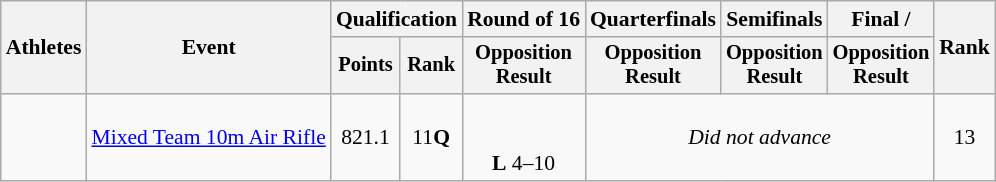<table class="wikitable" style="font-size:90%;">
<tr>
<th rowspan=2>Athletes</th>
<th rowspan=2>Event</th>
<th colspan=2>Qualification</th>
<th>Round of 16</th>
<th>Quarterfinals</th>
<th>Semifinals</th>
<th>Final / </th>
<th rowspan=2>Rank</th>
</tr>
<tr style="font-size:95%">
<th>Points</th>
<th>Rank</th>
<th>Opposition<br>Result</th>
<th>Opposition<br>Result</th>
<th>Opposition<br>Result</th>
<th>Opposition<br>Result</th>
</tr>
<tr align=center>
<td align=left><br></td>
<td align=left><a href='#'>Mixed Team 10m Air Rifle</a></td>
<td>821.1</td>
<td>11<strong>Q</strong></td>
<td><br><br><strong>L</strong> 4–10</td>
<td colspan=3><em>Did not advance</em></td>
<td>13</td>
</tr>
</table>
